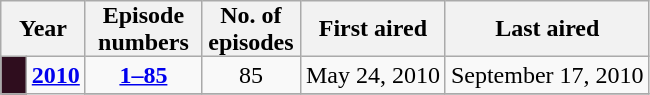<table class="wikitable" style="text-align:center">
<tr>
<th style="padding:0 4px;" colspan="2">Year</th>
<th style="padding:0 8px;">Episode<br>numbers</th>
<th style="padding:0 4px;">No. of<br>episodes</th>
<th style="padding:0 4px;">First aired</th>
<th style="padding:0 4px;">Last aired</th>
</tr>
<tr>
<td style="background:#2F0D1E;padding:0 8px;  "></td>
<td rowspan="5"><strong><a href='#'>2010</a></strong></td>
<td><strong><a href='#'>1–85</a></strong></td>
<td>85</td>
<td>May 24, 2010</td>
<td>September 17, 2010</td>
</tr>
<tr>
</tr>
</table>
